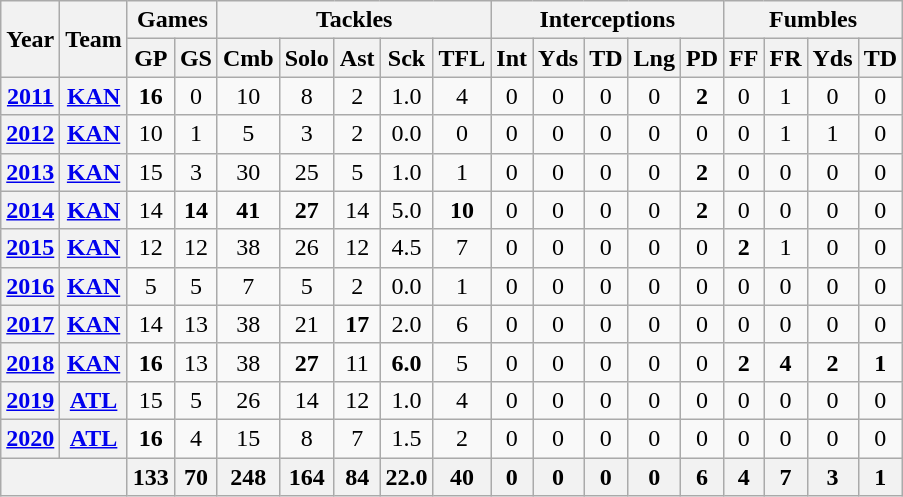<table class="wikitable" style="text-align:center">
<tr>
<th rowspan="2">Year</th>
<th rowspan="2">Team</th>
<th colspan="2">Games</th>
<th colspan="5">Tackles</th>
<th colspan="5">Interceptions</th>
<th colspan="4">Fumbles</th>
</tr>
<tr>
<th>GP</th>
<th>GS</th>
<th>Cmb</th>
<th>Solo</th>
<th>Ast</th>
<th>Sck</th>
<th>TFL</th>
<th>Int</th>
<th>Yds</th>
<th>TD</th>
<th>Lng</th>
<th>PD</th>
<th>FF</th>
<th>FR</th>
<th>Yds</th>
<th>TD</th>
</tr>
<tr>
<th><a href='#'>2011</a></th>
<th><a href='#'>KAN</a></th>
<td><strong>16</strong></td>
<td>0</td>
<td>10</td>
<td>8</td>
<td>2</td>
<td>1.0</td>
<td>4</td>
<td>0</td>
<td>0</td>
<td>0</td>
<td>0</td>
<td><strong>2</strong></td>
<td>0</td>
<td>1</td>
<td>0</td>
<td>0</td>
</tr>
<tr>
<th><a href='#'>2012</a></th>
<th><a href='#'>KAN</a></th>
<td>10</td>
<td>1</td>
<td>5</td>
<td>3</td>
<td>2</td>
<td>0.0</td>
<td>0</td>
<td>0</td>
<td>0</td>
<td>0</td>
<td>0</td>
<td>0</td>
<td>0</td>
<td>1</td>
<td>1</td>
<td>0</td>
</tr>
<tr>
<th><a href='#'>2013</a></th>
<th><a href='#'>KAN</a></th>
<td>15</td>
<td>3</td>
<td>30</td>
<td>25</td>
<td>5</td>
<td>1.0</td>
<td>1</td>
<td>0</td>
<td>0</td>
<td>0</td>
<td>0</td>
<td><strong>2</strong></td>
<td>0</td>
<td>0</td>
<td>0</td>
<td>0</td>
</tr>
<tr>
<th><a href='#'>2014</a></th>
<th><a href='#'>KAN</a></th>
<td>14</td>
<td><strong>14</strong></td>
<td><strong>41</strong></td>
<td><strong>27</strong></td>
<td>14</td>
<td>5.0</td>
<td><strong>10</strong></td>
<td>0</td>
<td>0</td>
<td>0</td>
<td>0</td>
<td><strong>2</strong></td>
<td>0</td>
<td>0</td>
<td>0</td>
<td>0</td>
</tr>
<tr>
<th><a href='#'>2015</a></th>
<th><a href='#'>KAN</a></th>
<td>12</td>
<td>12</td>
<td>38</td>
<td>26</td>
<td>12</td>
<td>4.5</td>
<td>7</td>
<td>0</td>
<td>0</td>
<td>0</td>
<td>0</td>
<td>0</td>
<td><strong>2</strong></td>
<td>1</td>
<td>0</td>
<td>0</td>
</tr>
<tr>
<th><a href='#'>2016</a></th>
<th><a href='#'>KAN</a></th>
<td>5</td>
<td>5</td>
<td>7</td>
<td>5</td>
<td>2</td>
<td>0.0</td>
<td>1</td>
<td>0</td>
<td>0</td>
<td>0</td>
<td>0</td>
<td>0</td>
<td>0</td>
<td>0</td>
<td>0</td>
<td>0</td>
</tr>
<tr>
<th><a href='#'>2017</a></th>
<th><a href='#'>KAN</a></th>
<td>14</td>
<td>13</td>
<td>38</td>
<td>21</td>
<td><strong>17</strong></td>
<td>2.0</td>
<td>6</td>
<td>0</td>
<td>0</td>
<td>0</td>
<td>0</td>
<td>0</td>
<td>0</td>
<td>0</td>
<td>0</td>
<td>0</td>
</tr>
<tr>
<th><a href='#'>2018</a></th>
<th><a href='#'>KAN</a></th>
<td><strong>16</strong></td>
<td>13</td>
<td>38</td>
<td><strong>27</strong></td>
<td>11</td>
<td><strong>6.0</strong></td>
<td>5</td>
<td>0</td>
<td>0</td>
<td>0</td>
<td>0</td>
<td>0</td>
<td><strong>2</strong></td>
<td><strong>4</strong></td>
<td><strong>2</strong></td>
<td><strong>1</strong></td>
</tr>
<tr>
<th><a href='#'>2019</a></th>
<th><a href='#'>ATL</a></th>
<td>15</td>
<td>5</td>
<td>26</td>
<td>14</td>
<td>12</td>
<td>1.0</td>
<td>4</td>
<td>0</td>
<td>0</td>
<td>0</td>
<td>0</td>
<td>0</td>
<td>0</td>
<td>0</td>
<td>0</td>
<td>0</td>
</tr>
<tr>
<th><a href='#'>2020</a></th>
<th><a href='#'>ATL</a></th>
<td><strong>16</strong></td>
<td>4</td>
<td>15</td>
<td>8</td>
<td>7</td>
<td>1.5</td>
<td>2</td>
<td>0</td>
<td>0</td>
<td>0</td>
<td>0</td>
<td>0</td>
<td>0</td>
<td>0</td>
<td>0</td>
<td>0</td>
</tr>
<tr>
<th colspan="2"></th>
<th>133</th>
<th>70</th>
<th>248</th>
<th>164</th>
<th>84</th>
<th>22.0</th>
<th>40</th>
<th>0</th>
<th>0</th>
<th>0</th>
<th>0</th>
<th>6</th>
<th>4</th>
<th>7</th>
<th>3</th>
<th>1</th>
</tr>
</table>
